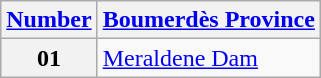<table class="wikitable sortable">
<tr>
<th><a href='#'>Number</a></th>
<th><a href='#'>Boumerdès Province</a></th>
</tr>
<tr>
<th>01</th>
<td><a href='#'>Meraldene Dam</a></td>
</tr>
</table>
